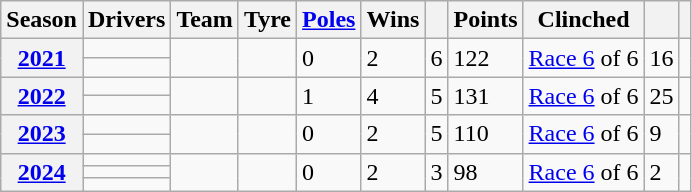<table class="wikitable sortable plainrowheaders"; text-align:center;">
<tr>
<th scope=col>Season</th>
<th scope=col>Drivers</th>
<th scope=col>Team</th>
<th scope=col>Tyre</th>
<th scope=col><a href='#'>Poles</a></th>
<th scope=col>Wins</th>
<th scope=col></th>
<th scope=col>Points</th>
<th scope=col>Clinched</th>
<th scope=col></th>
<th scope=col class=unsortable></th>
</tr>
<tr>
<th scope=row style="text-align: center;" rowspan=2><a href='#'>2021</a></th>
<td></td>
<td rowspan=2></td>
<td rowspan=2></td>
<td rowspan=2>0</td>
<td rowspan=2>2</td>
<td rowspan=2>6</td>
<td rowspan=2>122</td>
<td rowspan=2><a href='#'>Race 6</a> of 6</td>
<td rowspan=2>16</td>
<td rowspan=2 style="text-align:center;"></td>
</tr>
<tr>
<td></td>
</tr>
<tr>
<th scope=row style="text-align: center;" rowspan=2><a href='#'>2022</a></th>
<td></td>
<td rowspan=2></td>
<td rowspan=2></td>
<td rowspan=2>1</td>
<td rowspan=2>4</td>
<td rowspan=2>5</td>
<td rowspan=2>131</td>
<td rowspan=2><a href='#'>Race 6</a> of 6</td>
<td rowspan=2>25</td>
<td rowspan=2 style="text-align:center;"></td>
</tr>
<tr>
<td></td>
</tr>
<tr>
<th scope=row style="text-align: center;" rowspan=2><a href='#'>2023</a></th>
<td></td>
<td rowspan=2></td>
<td rowspan=2></td>
<td rowspan=2>0</td>
<td rowspan=2>2</td>
<td rowspan=2>5</td>
<td rowspan=2>110</td>
<td rowspan=2><a href='#'>Race 6</a> of 6</td>
<td rowspan=2>9</td>
<td rowspan=2 style="text-align:center;"></td>
</tr>
<tr>
<td></td>
</tr>
<tr>
<th scope=row style="text-align: center;" rowspan=3><a href='#'>2024</a></th>
<td></td>
<td rowspan=3></td>
<td rowspan=3></td>
<td rowspan=3>0</td>
<td rowspan=3>2</td>
<td rowspan=3>3</td>
<td rowspan=3>98</td>
<td rowspan=3><a href='#'>Race 6</a> of 6</td>
<td rowspan=3>2</td>
<td rowspan=3 style="text-align:center;"></td>
</tr>
<tr>
<td></td>
</tr>
<tr>
<td></td>
</tr>
</table>
